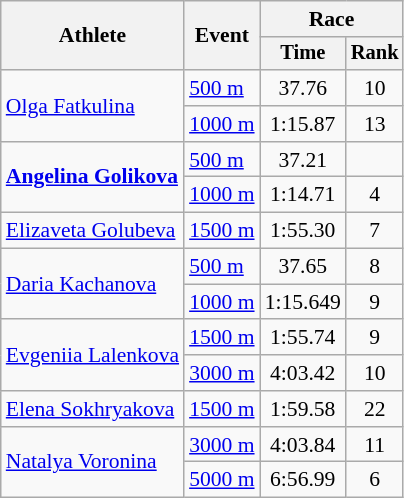<table class=wikitable style="text-align:center; font-size:90%">
<tr>
<th rowspan=2>Athlete</th>
<th rowspan=2>Event</th>
<th colspan=2>Race</th>
</tr>
<tr style="font-size:95%">
<th>Time</th>
<th>Rank</th>
</tr>
<tr>
<td rowspan=2 align=left><a href='#'>Olga Fatkulina</a></td>
<td align=left><a href='#'>500 m</a></td>
<td>37.76</td>
<td>10</td>
</tr>
<tr>
<td align=left><a href='#'>1000 m</a></td>
<td>1:15.87</td>
<td>13</td>
</tr>
<tr>
<td rowspan=2 align=left><strong><a href='#'>Angelina Golikova</a></strong></td>
<td align=left><a href='#'>500 m</a></td>
<td>37.21</td>
<td></td>
</tr>
<tr>
<td align=left><a href='#'>1000 m</a></td>
<td>1:14.71</td>
<td>4</td>
</tr>
<tr>
<td align=left><a href='#'>Elizaveta Golubeva</a></td>
<td><a href='#'>1500 m</a></td>
<td>1:55.30</td>
<td>7</td>
</tr>
<tr>
<td rowspan=2 align=left><a href='#'>Daria Kachanova</a></td>
<td align=left><a href='#'>500 m</a></td>
<td>37.65</td>
<td>8</td>
</tr>
<tr>
<td align=left><a href='#'>1000 m</a></td>
<td>1:15.649</td>
<td>9</td>
</tr>
<tr>
<td rowspan=2 align=left><a href='#'>Evgeniia Lalenkova</a></td>
<td align=left><a href='#'>1500 m</a></td>
<td>1:55.74</td>
<td>9</td>
</tr>
<tr>
<td align=left><a href='#'>3000 m</a></td>
<td>4:03.42</td>
<td>10</td>
</tr>
<tr>
<td align=left><a href='#'>Elena Sokhryakova</a></td>
<td align=left><a href='#'>1500 m</a></td>
<td>1:59.58</td>
<td>22</td>
</tr>
<tr>
<td align=left rowspan=2><a href='#'>Natalya Voronina</a></td>
<td align=left><a href='#'>3000 m</a></td>
<td>4:03.84</td>
<td>11</td>
</tr>
<tr>
<td align=left><a href='#'>5000 m</a></td>
<td>6:56.99</td>
<td>6</td>
</tr>
</table>
